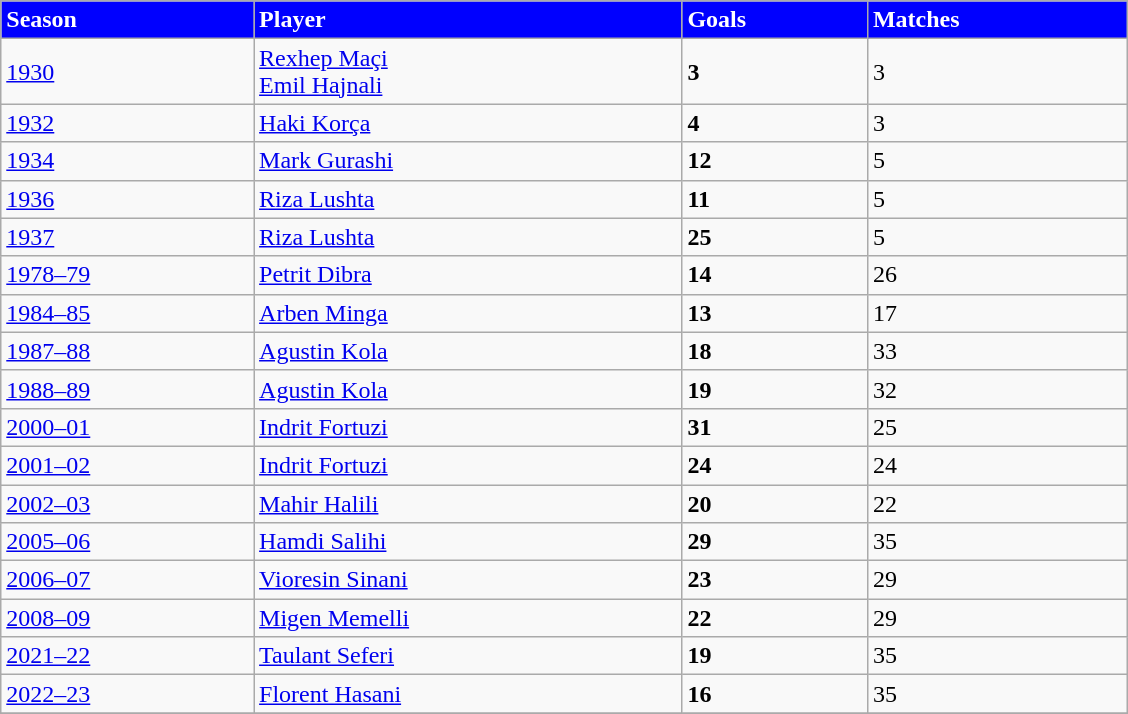<table class="wikitable" style=" width: 47em; ">
<tr style="background:blue;color:white">
<td><strong>Season</strong></td>
<td><strong>Player</strong></td>
<td><strong>Goals</strong></td>
<td><strong>Matches</strong></td>
</tr>
<tr>
<td><a href='#'>1930</a></td>
<td> <a href='#'>Rexhep Maçi</a><br>  <a href='#'>Emil Hajnali</a></td>
<td><strong>3</strong></td>
<td>3</td>
</tr>
<tr>
<td><a href='#'>1932</a></td>
<td> <a href='#'>Haki Korça</a></td>
<td><strong>4</strong></td>
<td>3</td>
</tr>
<tr>
<td><a href='#'>1934</a></td>
<td> <a href='#'>Mark Gurashi</a></td>
<td><strong>12</strong></td>
<td>5</td>
</tr>
<tr>
<td><a href='#'>1936</a></td>
<td> <a href='#'>Riza Lushta</a></td>
<td><strong>11</strong></td>
<td>5</td>
</tr>
<tr>
<td><a href='#'>1937</a></td>
<td> <a href='#'>Riza Lushta</a></td>
<td><strong>25</strong></td>
<td>5</td>
</tr>
<tr>
<td><a href='#'>1978–79</a></td>
<td> <a href='#'>Petrit Dibra</a></td>
<td><strong>14</strong></td>
<td>26</td>
</tr>
<tr>
<td><a href='#'>1984–85</a></td>
<td> <a href='#'>Arben Minga</a></td>
<td><strong>13</strong></td>
<td>17</td>
</tr>
<tr>
<td><a href='#'>1987–88</a></td>
<td> <a href='#'>Agustin Kola</a></td>
<td><strong>18</strong></td>
<td>33</td>
</tr>
<tr>
<td><a href='#'>1988–89</a></td>
<td> <a href='#'>Agustin Kola</a></td>
<td><strong>19</strong></td>
<td>32</td>
</tr>
<tr>
<td><a href='#'>2000–01</a></td>
<td> <a href='#'>Indrit Fortuzi</a></td>
<td><strong>31</strong></td>
<td>25</td>
</tr>
<tr>
<td><a href='#'>2001–02</a></td>
<td> <a href='#'>Indrit Fortuzi</a></td>
<td><strong>24</strong></td>
<td>24</td>
</tr>
<tr>
<td><a href='#'>2002–03</a></td>
<td> <a href='#'>Mahir Halili</a></td>
<td><strong>20</strong></td>
<td>22</td>
</tr>
<tr>
<td><a href='#'>2005–06</a></td>
<td> <a href='#'>Hamdi Salihi</a></td>
<td><strong>29</strong></td>
<td>35</td>
</tr>
<tr>
<td><a href='#'>2006–07</a></td>
<td> <a href='#'>Vioresin Sinani</a></td>
<td><strong>23</strong></td>
<td>29</td>
</tr>
<tr>
<td><a href='#'>2008–09</a></td>
<td> <a href='#'>Migen Memelli</a></td>
<td><strong>22</strong></td>
<td>29</td>
</tr>
<tr>
<td><a href='#'>2021–22</a></td>
<td> <a href='#'>Taulant Seferi</a></td>
<td><strong>19</strong></td>
<td>35</td>
</tr>
<tr>
<td><a href='#'>2022–23</a></td>
<td> <a href='#'>Florent Hasani</a></td>
<td><strong>16</strong></td>
<td>35</td>
</tr>
<tr>
</tr>
</table>
